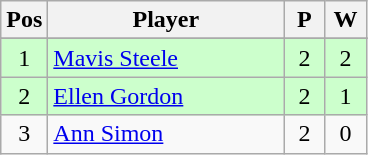<table class="wikitable">
<tr>
<th width=20>Pos</th>
<th width=150>Player</th>
<th width=20>P</th>
<th width=20>W</th>
</tr>
<tr>
</tr>
<tr align=center style="background: #ccffcc;">
<td>1</td>
<td align="left"> <a href='#'>Mavis Steele</a></td>
<td>2</td>
<td>2</td>
</tr>
<tr align=center style="background: #ccffcc;">
<td>2</td>
<td align="left"> <a href='#'>Ellen Gordon</a></td>
<td>2</td>
<td>1</td>
</tr>
<tr align=center>
<td>3</td>
<td align="left"> <a href='#'>Ann Simon</a></td>
<td>2</td>
<td>0</td>
</tr>
</table>
